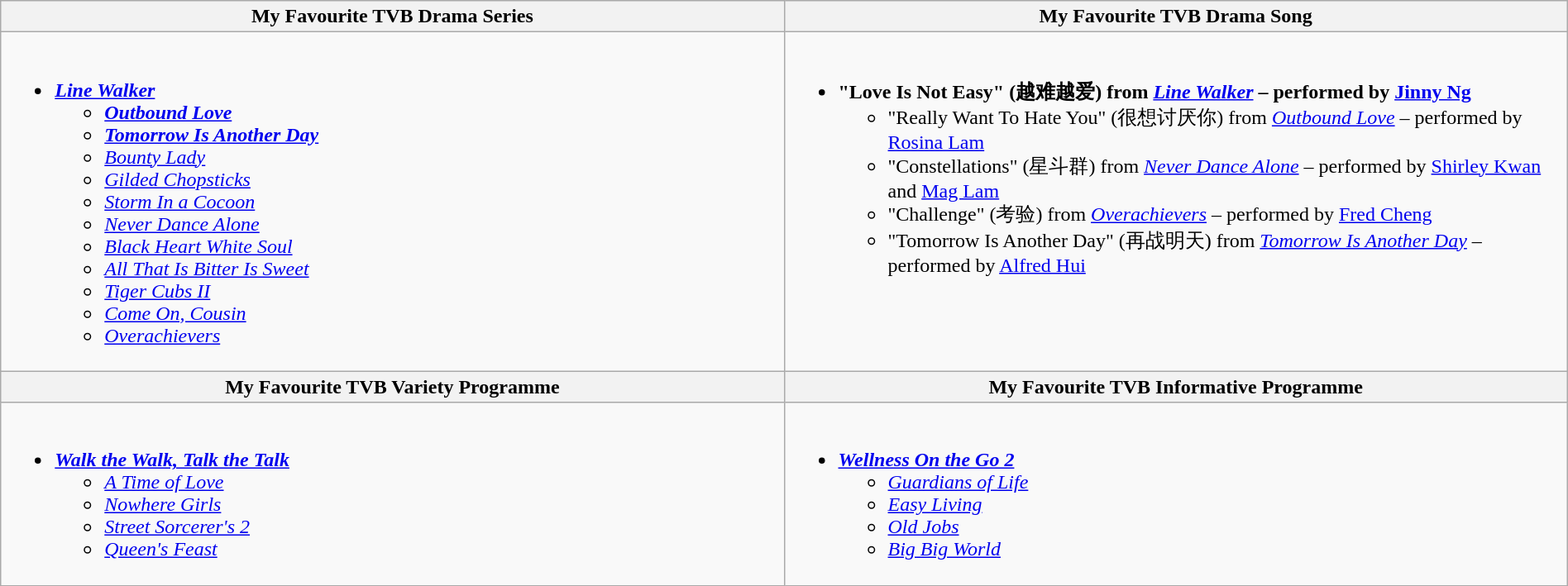<table class="wikitable" width="100%">
<tr>
<th width="50%">My Favourite TVB Drama Series</th>
<th width="50%">My Favourite TVB Drama Song</th>
</tr>
<tr>
<td valign="top"><br><ul><li><strong><em><a href='#'>Line Walker</a></em></strong><ul><li><strong><em><a href='#'>Outbound Love</a></em></strong></li><li><strong><em><a href='#'>Tomorrow Is Another Day</a></em></strong></li><li><em><a href='#'>Bounty Lady</a></em></li><li><em><a href='#'>Gilded Chopsticks</a></em></li><li><em><a href='#'>Storm In a Cocoon</a></em></li><li><em><a href='#'>Never Dance Alone</a></em></li><li><em><a href='#'>Black Heart White Soul</a></em></li><li><em><a href='#'>All That Is Bitter Is Sweet</a></em></li><li><em><a href='#'>Tiger Cubs II</a></em></li><li><em><a href='#'>Come On, Cousin</a></em></li><li><em><a href='#'>Overachievers</a></em></li></ul></li></ul></td>
<td valign="top"><br><ul><li><strong>"Love Is Not Easy" (越难越爱) from <em><a href='#'>Line Walker</a></em> – performed by <a href='#'>Jinny Ng</a></strong><ul><li>"Really Want To Hate You" (很想讨厌你) from <em><a href='#'>Outbound Love</a></em> – performed by <a href='#'>Rosina Lam</a></li><li>"Constellations" (星斗群) from <em><a href='#'>Never Dance Alone</a></em> – performed by <a href='#'>Shirley Kwan</a> and <a href='#'>Mag Lam</a></li><li>"Challenge" (考验) from <em><a href='#'>Overachievers</a></em> – performed by <a href='#'>Fred Cheng</a></li><li>"Tomorrow Is Another Day" (再战明天) from <em><a href='#'>Tomorrow Is Another Day</a></em> – performed by <a href='#'>Alfred Hui</a></li></ul></li></ul></td>
</tr>
<tr>
<th width="50%">My Favourite TVB Variety Programme</th>
<th width="50%">My Favourite TVB Informative Programme</th>
</tr>
<tr>
<td valign="top"><br><ul><li><strong><em><a href='#'>Walk the Walk, Talk the Talk</a></em></strong><ul><li><em><a href='#'>A Time of Love</a></em></li><li><em><a href='#'>Nowhere Girls</a></em></li><li><em><a href='#'>Street Sorcerer's 2</a></em></li><li><em><a href='#'>Queen's Feast</a></em></li></ul></li></ul></td>
<td valign="top"><br><ul><li><strong><em><a href='#'>Wellness On the Go 2</a></em></strong><ul><li><em><a href='#'>Guardians of Life</a></em></li><li><em><a href='#'>Easy Living</a></em></li><li><em><a href='#'>Old Jobs</a></em></li><li><em><a href='#'>Big Big World</a></em></li></ul></li></ul></td>
</tr>
</table>
